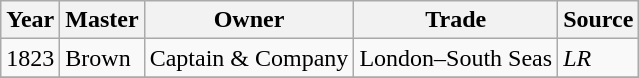<table class=" wikitable">
<tr>
<th>Year</th>
<th>Master</th>
<th>Owner</th>
<th>Trade</th>
<th>Source</th>
</tr>
<tr>
<td>1823</td>
<td>Brown</td>
<td>Captain & Company</td>
<td>London–South Seas</td>
<td><em>LR</em></td>
</tr>
<tr>
</tr>
</table>
